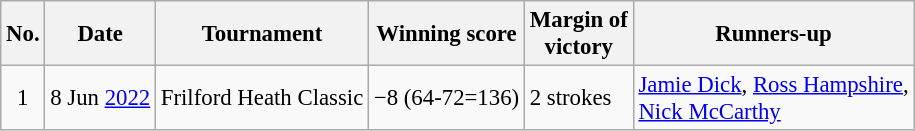<table class="wikitable" style="font-size:95%;">
<tr>
<th>No.</th>
<th>Date</th>
<th>Tournament</th>
<th>Winning score</th>
<th>Margin of<br>victory</th>
<th>Runners-up</th>
</tr>
<tr>
<td align=center>1</td>
<td align=right>8 Jun <a href='#'>2022</a></td>
<td>Frilford Heath Classic</td>
<td>−8 (64-72=136)</td>
<td>2 strokes</td>
<td> <a href='#'>Jamie Dick</a>,  <a href='#'>Ross Hampshire</a>,<br> <a href='#'>Nick McCarthy</a></td>
</tr>
</table>
